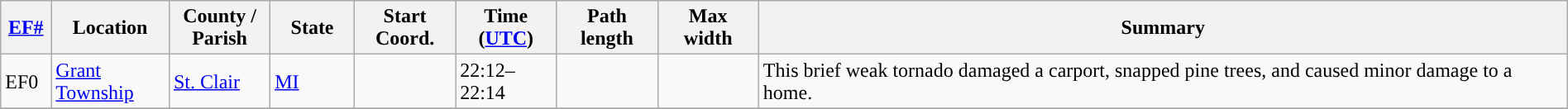<table class="wikitable sortable" style="width:100%;">
<tr>
<th scope="col"  style="width:3%; text-align:center;"><a href='#'>EF#</a></th>
<th scope="col"  style="width:7%; text-align:center;" class="unsortable">Location</th>
<th scope="col"  style="width:6%; text-align:center;" class="unsortable">County / Parish</th>
<th scope="col"  style="width:5%; text-align:center;">State</th>
<th scope="col"  style="width:6%; text-align:center;">Start Coord.</th>
<th scope="col"  style="width:6%; text-align:center;">Time (<a href='#'>UTC</a>)</th>
<th scope="col"  style="width:6%; text-align:center;">Path length</th>
<th scope="col"  style="width:6%; text-align:center;">Max width</th>
<th scope="col" class="unsortable" style="width:48%; text-align:center;">Summary</th>
</tr>
<tr>
<td>EF0</td>
<td><a href='#'>Grant Township</a></td>
<td><a href='#'>St. Clair</a></td>
<td><a href='#'>MI</a></td>
<td></td>
<td>22:12–22:14</td>
<td></td>
<td></td>
<td>This brief weak tornado damaged a carport, snapped pine trees, and caused minor damage to a home.</td>
</tr>
<tr>
</tr>
</table>
